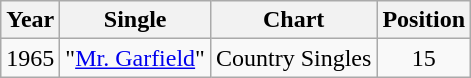<table class="wikitable">
<tr>
<th>Year</th>
<th>Single</th>
<th>Chart</th>
<th>Position</th>
</tr>
<tr>
<td>1965</td>
<td>"<a href='#'>Mr. Garfield</a>"</td>
<td>Country Singles</td>
<td style="text-align:center;">15</td>
</tr>
</table>
